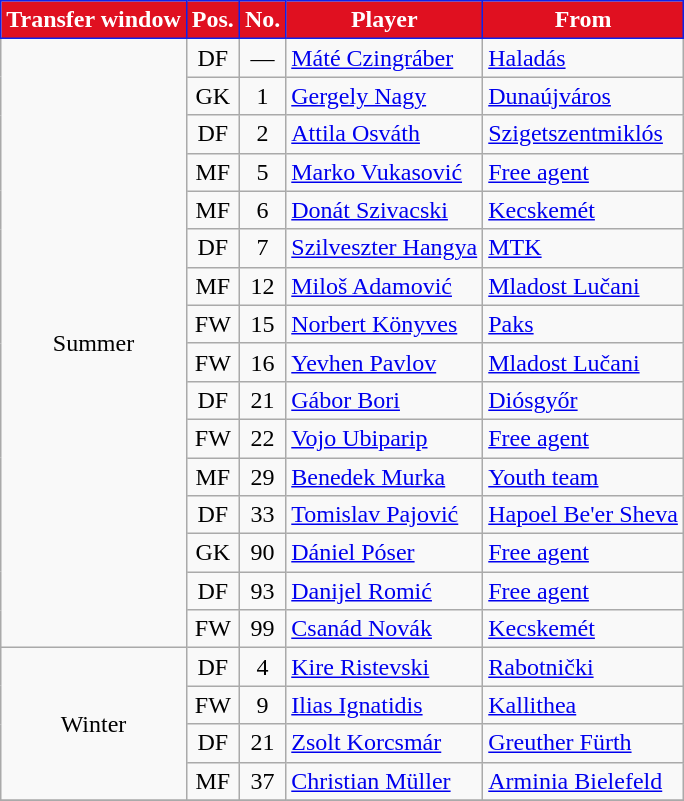<table class="wikitable plainrowheaders sortable">
<tr>
<th style="background-color:#E01020;color:white;border:1px solid #0E22E9">Transfer window</th>
<th style="background-color:#E01020;color:white;border:1px solid #0E22E9">Pos.</th>
<th style="background-color:#E01020;color:white;border:1px solid #0E22E9">No.</th>
<th style="background-color:#E01020;color:white;border:1px solid #0E22E9">Player</th>
<th style="background-color:#E01020;color:white;border:1px solid #0E22E9">From</th>
</tr>
<tr>
<td rowspan="16" style="text-align:center;">Summer</td>
<td style="text-align:center;">DF</td>
<td style="text-align:center;">—</td>
<td style="text-align:left;"> <a href='#'>Máté Czingráber</a></td>
<td style="text-align:left;"><a href='#'>Haladás</a></td>
</tr>
<tr>
<td style="text-align:center;">GK</td>
<td style="text-align:center;">1</td>
<td style="text-align:left;"> <a href='#'>Gergely Nagy</a></td>
<td style="text-align:left;"><a href='#'>Dunaújváros</a></td>
</tr>
<tr>
<td style="text-align:center;">DF</td>
<td style="text-align:center;">2</td>
<td style="text-align:left;"> <a href='#'>Attila Osváth</a></td>
<td style="text-align:left;"><a href='#'>Szigetszentmiklós</a></td>
</tr>
<tr>
<td style="text-align:center;">MF</td>
<td style="text-align:center;">5</td>
<td style="text-align:left;"> <a href='#'>Marko Vukasović</a></td>
<td style="text-align:left;"><a href='#'>Free agent</a></td>
</tr>
<tr>
<td style="text-align:center;">MF</td>
<td style="text-align:center;">6</td>
<td style="text-align:left;"> <a href='#'>Donát Szivacski</a></td>
<td style="text-align:left;"><a href='#'>Kecskemét</a></td>
</tr>
<tr>
<td style="text-align:center;">DF</td>
<td style="text-align:center;">7</td>
<td style="text-align:left;"> <a href='#'>Szilveszter Hangya</a></td>
<td style="text-align:left;"><a href='#'>MTK</a></td>
</tr>
<tr>
<td style="text-align:center;">MF</td>
<td style="text-align:center;">12</td>
<td style="text-align:left;"> <a href='#'>Miloš Adamović</a></td>
<td style="text-align:left;"> <a href='#'>Mladost Lučani</a></td>
</tr>
<tr>
<td style="text-align:center;">FW</td>
<td style="text-align:center;">15</td>
<td style="text-align:left;"> <a href='#'>Norbert Könyves</a></td>
<td style="text-align:left;"><a href='#'>Paks</a></td>
</tr>
<tr>
<td style="text-align:center;">FW</td>
<td style="text-align:center;">16</td>
<td style="text-align:left;"> <a href='#'>Yevhen Pavlov</a></td>
<td style="text-align:left;"> <a href='#'>Mladost Lučani</a></td>
</tr>
<tr>
<td style="text-align:center;">DF</td>
<td style="text-align:center;">21</td>
<td style="text-align:left;"> <a href='#'>Gábor Bori</a></td>
<td style="text-align:left;"><a href='#'>Diósgyőr</a></td>
</tr>
<tr>
<td style="text-align:center;">FW</td>
<td style="text-align:center;">22</td>
<td style="text-align:left;"> <a href='#'>Vojo Ubiparip</a></td>
<td style="text-align:left;"><a href='#'>Free agent</a></td>
</tr>
<tr>
<td style="text-align:center;">MF</td>
<td style="text-align:center;">29</td>
<td style="text-align:left;"> <a href='#'>Benedek Murka</a></td>
<td style="text-align:left;"><a href='#'>Youth team</a></td>
</tr>
<tr>
<td style="text-align:center;">DF</td>
<td style="text-align:center;">33</td>
<td style="text-align:left;"> <a href='#'>Tomislav Pajović</a></td>
<td style="text-align:left;"> <a href='#'>Hapoel Be'er Sheva</a></td>
</tr>
<tr>
<td style="text-align:center;">GK</td>
<td style="text-align:center;">90</td>
<td style="text-align:left;"> <a href='#'>Dániel Póser</a></td>
<td style="text-align:left;"><a href='#'>Free agent</a></td>
</tr>
<tr>
<td style="text-align:center;">DF</td>
<td style="text-align:center;">93</td>
<td style="text-align:left;"> <a href='#'>Danijel Romić</a></td>
<td style="text-align:left;"><a href='#'>Free agent</a></td>
</tr>
<tr>
<td style="text-align:center;">FW</td>
<td style="text-align:center;">99</td>
<td style="text-align:left;"> <a href='#'>Csanád Novák</a></td>
<td style="text-align:left;"><a href='#'>Kecskemét</a></td>
</tr>
<tr>
<td rowspan="4" style="text-align:center;">Winter</td>
<td style="text-align:center;">DF</td>
<td style="text-align:center;">4</td>
<td style="text-align:left;"> <a href='#'>Kire Ristevski</a></td>
<td style="text-align:left;"> <a href='#'>Rabotnički</a></td>
</tr>
<tr>
<td style="text-align:center;">FW</td>
<td style="text-align:center;">9</td>
<td style="text-align:left;"> <a href='#'>Ilias Ignatidis</a></td>
<td style="text-align:left;"> <a href='#'>Kallithea</a></td>
</tr>
<tr>
<td style="text-align:center;">DF</td>
<td style="text-align:center;">21</td>
<td style="text-align:left;"> <a href='#'>Zsolt Korcsmár</a></td>
<td style="text-align:left;"> <a href='#'>Greuther Fürth</a></td>
</tr>
<tr>
<td style="text-align:center;">MF</td>
<td style="text-align:center;">37</td>
<td style="text-align:left;"> <a href='#'>Christian Müller</a></td>
<td style="text-align:left;"> <a href='#'>Arminia Bielefeld</a></td>
</tr>
<tr>
</tr>
</table>
